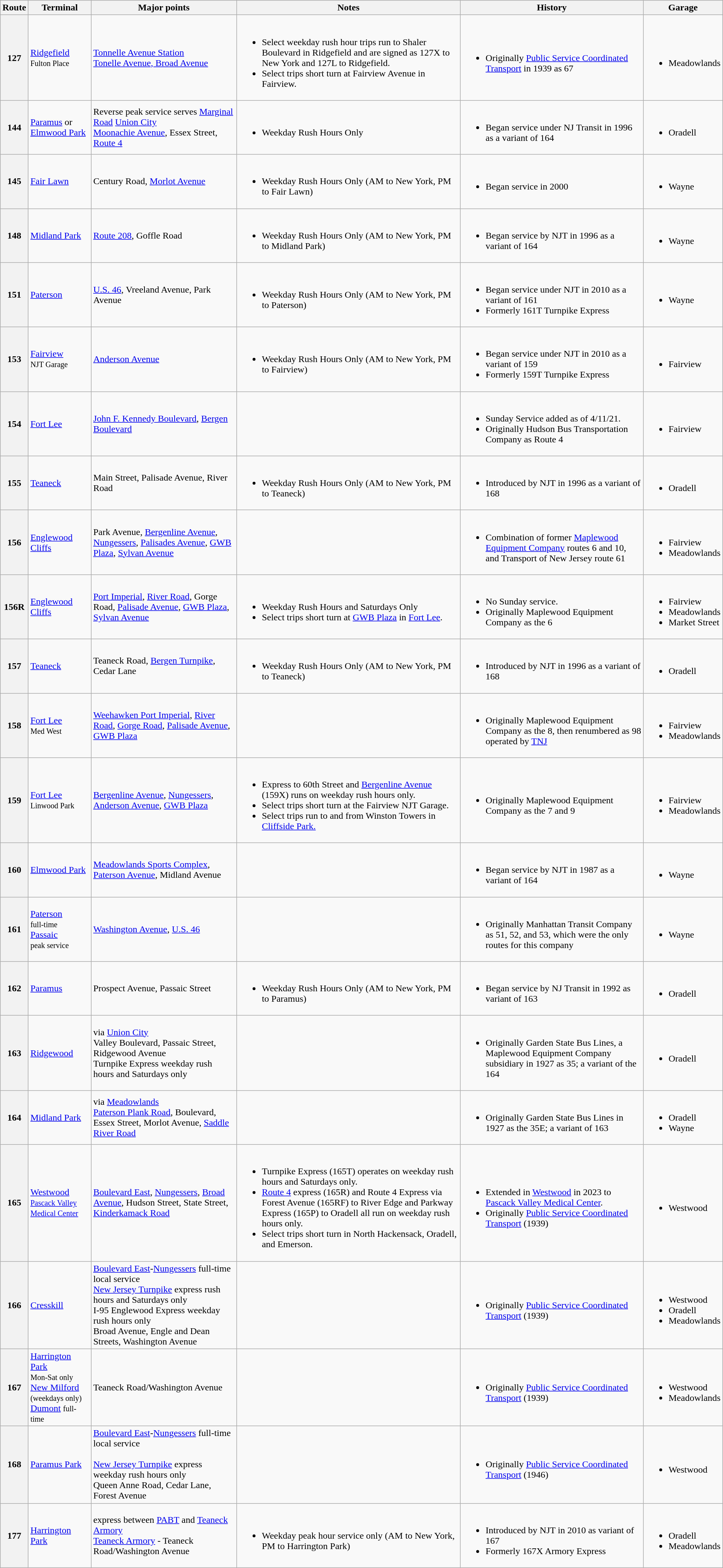<table class=wikitable>
<tr>
<th>Route</th>
<th>Terminal</th>
<th>Major points</th>
<th>Notes</th>
<th>History</th>
<th>Garage</th>
</tr>
<tr>
<th>127</th>
<td><a href='#'>Ridgefield</a><br><small>Fulton Place</small></td>
<td><a href='#'>Tonnelle Avenue Station</a><br><a href='#'>Tonelle Avenue, Broad Avenue</a></td>
<td><br><ul><li>Select weekday rush hour trips run to Shaler Boulevard in Ridgefield and are signed as 127X to New York and 127L to Ridgefield.</li><li>Select trips short turn at Fairview Avenue in Fairview.</li></ul></td>
<td><br><ul><li>Originally <a href='#'>Public Service Coordinated Transport</a> in 1939 as 67</li></ul></td>
<td><br><ul><li>Meadowlands</li></ul></td>
</tr>
<tr>
<th>144</th>
<td><a href='#'>Paramus</a> or <a href='#'>Elmwood Park</a></td>
<td>Reverse peak service serves <a href='#'>Marginal Road</a> <a href='#'>Union City</a><br><a href='#'>Moonachie Avenue</a>, Essex Street, <a href='#'>Route 4</a></td>
<td><br><ul><li>Weekday Rush Hours Only</li></ul></td>
<td><br><ul><li>Began service under NJ Transit in 1996 as a variant of 164</li></ul></td>
<td><br><ul><li>Oradell</li></ul></td>
</tr>
<tr>
<th>145</th>
<td><a href='#'>Fair Lawn</a></td>
<td>Century Road, <a href='#'>Morlot Avenue</a></td>
<td><br><ul><li>Weekday Rush Hours Only (AM to New York, PM to Fair Lawn)</li></ul></td>
<td><br><ul><li>Began service in 2000</li></ul></td>
<td><br><ul><li>Wayne</li></ul></td>
</tr>
<tr>
<th>148</th>
<td><a href='#'>Midland Park</a></td>
<td><a href='#'>Route 208</a>, Goffle Road</td>
<td><br><ul><li>Weekday Rush Hours Only (AM to New York, PM to Midland Park)</li></ul></td>
<td><br><ul><li>Began service by NJT in 1996 as a variant of 164</li></ul></td>
<td><br><ul><li>Wayne</li></ul></td>
</tr>
<tr>
<th>151</th>
<td><a href='#'>Paterson</a><br></td>
<td><a href='#'>U.S. 46</a>, Vreeland Avenue, Park Avenue</td>
<td><br><ul><li>Weekday Rush Hours Only (AM to New York, PM to Paterson)</li></ul></td>
<td><br><ul><li>Began service under NJT in 2010 as a variant of 161</li><li>Formerly 161T Turnpike Express</li></ul></td>
<td><br><ul><li>Wayne</li></ul></td>
</tr>
<tr>
<th>153</th>
<td><a href='#'>Fairview</a><br><small>NJT Garage</small></td>
<td><a href='#'>Anderson Avenue</a></td>
<td><br><ul><li>Weekday Rush Hours Only (AM to New York, PM to Fairview)</li></ul></td>
<td><br><ul><li>Began service under NJT in 2010 as a variant of 159</li><li>Formerly 159T Turnpike Express</li></ul></td>
<td><br><ul><li>Fairview</li></ul></td>
</tr>
<tr>
<th>154</th>
<td><a href='#'>Fort Lee</a></td>
<td><a href='#'>John F. Kennedy Boulevard</a>, <a href='#'>Bergen Boulevard</a></td>
<td></td>
<td><br><ul><li>Sunday Service added as of 4/11/21.</li><li>Originally Hudson Bus Transportation Company as Route 4</li></ul></td>
<td><br><ul><li>Fairview</li></ul></td>
</tr>
<tr>
<th>155</th>
<td><a href='#'>Teaneck</a></td>
<td>Main Street, Palisade Avenue, River Road</td>
<td><br><ul><li>Weekday Rush Hours Only (AM to New York, PM to Teaneck)</li></ul></td>
<td><br><ul><li>Introduced by NJT in 1996 as a variant of 168</li></ul></td>
<td><br><ul><li>Oradell</li></ul></td>
</tr>
<tr>
<th>156</th>
<td><a href='#'>Englewood Cliffs</a></td>
<td>Park Avenue, <a href='#'>Bergenline Avenue</a>, <a href='#'>Nungessers</a>, <a href='#'>Palisades Avenue</a>, <a href='#'>GWB Plaza</a>, <a href='#'>Sylvan Avenue</a></td>
<td></td>
<td><br><ul><li>Combination of former <a href='#'>Maplewood Equipment Company</a> routes 6 and 10, and Transport of New Jersey route 61</li></ul></td>
<td><br><ul><li>Fairview</li><li>Meadowlands</li></ul></td>
</tr>
<tr>
<th>156R</th>
<td><a href='#'>Englewood Cliffs</a></td>
<td><a href='#'>Port Imperial</a>, <a href='#'>River Road</a>, Gorge Road, <a href='#'>Palisade Avenue</a>, <a href='#'>GWB Plaza</a>, <a href='#'>Sylvan Avenue</a></td>
<td><br><ul><li>Weekday Rush Hours and Saturdays Only</li><li>Select trips short turn at <a href='#'>GWB Plaza</a> in <a href='#'>Fort Lee</a>.</li></ul></td>
<td><br><ul><li>No Sunday service.</li><li>Originally Maplewood Equipment Company as the 6</li></ul></td>
<td><br><ul><li>Fairview</li><li>Meadowlands</li><li>Market Street</li></ul></td>
</tr>
<tr>
<th>157</th>
<td><a href='#'>Teaneck</a></td>
<td>Teaneck Road, <a href='#'>Bergen Turnpike</a>, Cedar Lane</td>
<td><br><ul><li>Weekday Rush Hours Only (AM to New York, PM to Teaneck)</li></ul></td>
<td><br><ul><li>Introduced by NJT in 1996 as a variant of 168</li></ul></td>
<td><br><ul><li>Oradell</li></ul></td>
</tr>
<tr>
<th>158</th>
<td><a href='#'>Fort Lee</a><br><small>Med West</small></td>
<td><a href='#'>Weehawken Port Imperial</a>, <a href='#'>River Road</a>, <a href='#'>Gorge Road</a>, <a href='#'>Palisade Avenue</a>, <a href='#'>GWB Plaza</a></td>
<td></td>
<td><br><ul><li>Originally Maplewood Equipment Company as the 8, then renumbered as 98 operated by <a href='#'>TNJ</a></li></ul></td>
<td><br><ul><li>Fairview</li><li>Meadowlands</li></ul></td>
</tr>
<tr>
<th>159</th>
<td><a href='#'>Fort Lee</a><br><small>Linwood Park</small></td>
<td><a href='#'>Bergenline Avenue</a>, <a href='#'>Nungessers</a>, <a href='#'>Anderson Avenue</a>, <a href='#'>GWB Plaza</a></td>
<td><br><ul><li>Express to 60th Street and <a href='#'>Bergenline Avenue</a> (159X) runs on weekday rush hours only.</li><li>Select trips short turn at the Fairview NJT Garage.</li><li>Select trips run to and from Winston Towers in <a href='#'>Cliffside Park.</a></li></ul></td>
<td><br><ul><li>Originally Maplewood Equipment Company as the 7 and 9</li></ul></td>
<td><br><ul><li>Fairview</li><li>Meadowlands</li></ul></td>
</tr>
<tr>
<th>160</th>
<td><a href='#'>Elmwood Park</a></td>
<td><a href='#'>Meadowlands Sports Complex</a>, <a href='#'>Paterson Avenue</a>, Midland Avenue</td>
<td></td>
<td><br><ul><li>Began service by NJT in 1987 as a variant of 164</li></ul></td>
<td><br><ul><li>Wayne</li></ul></td>
</tr>
<tr>
<th>161</th>
<td><a href='#'>Paterson</a><br><small>full-time</small><br><a href='#'>Passaic</a><br><small>peak service</small><br></td>
<td><a href='#'>Washington Avenue</a>, <a href='#'>U.S. 46</a></td>
<td></td>
<td><br><ul><li>Originally Manhattan Transit Company as 51, 52, and 53, which were the only routes for this company</li></ul></td>
<td><br><ul><li>Wayne</li></ul></td>
</tr>
<tr>
<th>162</th>
<td><a href='#'>Paramus</a></td>
<td>Prospect Avenue, Passaic Street</td>
<td><br><ul><li>Weekday Rush Hours Only (AM to New York, PM to Paramus)</li></ul></td>
<td><br><ul><li>Began service by NJ Transit in 1992 as variant of 163</li></ul></td>
<td><br><ul><li>Oradell</li></ul></td>
</tr>
<tr>
<th>163</th>
<td><a href='#'>Ridgewood</a></td>
<td>via <a href='#'>Union City</a><br>Valley Boulevard, Passaic Street, Ridgewood Avenue<br>Turnpike Express weekday rush hours and Saturdays only</td>
<td></td>
<td><br><ul><li>Originally Garden State Bus Lines, a Maplewood Equipment Company subsidiary in 1927 as 35; a variant of the 164</li></ul></td>
<td><br><ul><li>Oradell</li></ul></td>
</tr>
<tr>
<th>164</th>
<td><a href='#'>Midland Park</a></td>
<td>via <a href='#'>Meadowlands</a><br><a href='#'>Paterson Plank Road</a>, Boulevard, Essex Street, Morlot Avenue, <a href='#'>Saddle River Road</a></td>
<td></td>
<td><br><ul><li>Originally Garden State Bus Lines in 1927 as the 35E; a variant of 163</li></ul></td>
<td><br><ul><li>Oradell</li><li>Wayne</li></ul></td>
</tr>
<tr>
<th>165</th>
<td><a href='#'>Westwood</a><br><small><a href='#'>Pascack Valley Medical Center</a></small></td>
<td><a href='#'>Boulevard East</a>, <a href='#'>Nungessers</a>, <a href='#'>Broad Avenue</a>, Hudson Street, State Street, <a href='#'>Kinderkamack Road</a></td>
<td><br><ul><li>Turnpike Express (165T) operates on weekday rush hours and Saturdays only.</li><li><a href='#'>Route 4</a> express (165R) and Route 4 Express via Forest Avenue (165RF) to River Edge and Parkway Express (165P) to Oradell all run on weekday rush hours only.</li><li>Select trips short turn in North Hackensack, Oradell, and Emerson.</li></ul></td>
<td><br><ul><li>Extended in <a href='#'>Westwood</a> in 2023 to <a href='#'>Pascack Valley Medical Center</a>.</li><li>Originally <a href='#'>Public Service Coordinated Transport</a> (1939)</li></ul></td>
<td><br><ul><li>Westwood</li></ul></td>
</tr>
<tr>
<th>166</th>
<td><a href='#'>Cresskill</a></td>
<td><a href='#'>Boulevard East</a>-<a href='#'>Nungessers</a> full-time local service<br><a href='#'>New Jersey Turnpike</a> express rush hours and Saturdays only<br> I-95 Englewood Express weekday rush hours only<br>Broad Avenue, Engle and Dean Streets, Washington Avenue</td>
<td></td>
<td><br><ul><li>Originally <a href='#'>Public Service Coordinated Transport</a> (1939)</li></ul></td>
<td><br><ul><li>Westwood</li><li>Oradell</li><li>Meadowlands</li></ul></td>
</tr>
<tr>
<th>167</th>
<td><a href='#'>Harrington Park</a><br><small>Mon-Sat only</small><br><a href='#'>New Milford</a> <small>(weekdays only)</small><br><a href='#'>Dumont</a> <small>full-time</small></td>
<td>Teaneck Road/Washington Avenue</td>
<td></td>
<td><br><ul><li>Originally <a href='#'>Public Service Coordinated Transport</a> (1939)</li></ul></td>
<td><br><ul><li>Westwood</li><li>Meadowlands</li></ul></td>
</tr>
<tr>
<th>168</th>
<td><a href='#'>Paramus Park</a></td>
<td><a href='#'>Boulevard East</a>-<a href='#'>Nungessers</a> full-time local service<br><br><a href='#'>New Jersey Turnpike</a> express weekday rush hours only<br> Queen Anne Road, Cedar Lane, Forest Avenue</td>
<td></td>
<td><br><ul><li>Originally <a href='#'>Public Service Coordinated Transport</a> (1946)</li></ul></td>
<td><br><ul><li>Westwood</li></ul></td>
</tr>
<tr>
<th>177</th>
<td><a href='#'>Harrington Park</a><br></td>
<td>express between <a href='#'>PABT</a> and <a href='#'>Teaneck Armory</a><br><a href='#'>Teaneck Armory</a> - Teaneck Road/Washington Avenue</td>
<td><br><ul><li>Weekday peak hour service only (AM to New York, PM to Harrington Park)</li></ul></td>
<td><br><ul><li>Introduced by NJT in 2010 as variant of 167</li><li>Formerly 167X Armory Express</li></ul></td>
<td><br><ul><li>Oradell</li><li>Meadowlands</li></ul></td>
</tr>
</table>
